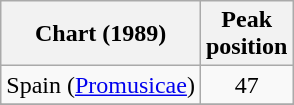<table class="wikitable sortable">
<tr>
<th align="left">Chart (1989)</th>
<th align="left">Peak<br>position</th>
</tr>
<tr>
<td>Spain (<a href='#'>Promusicae</a>)</td>
<td align="center">47</td>
</tr>
<tr>
</tr>
<tr>
</tr>
<tr>
</tr>
</table>
